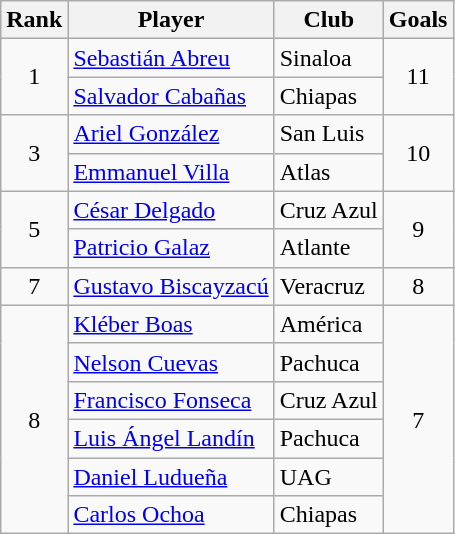<table class="wikitable">
<tr>
<th>Rank</th>
<th>Player</th>
<th>Club</th>
<th>Goals</th>
</tr>
<tr>
<td align=center rowspan=2>1</td>
<td> <a href='#'>Sebastián Abreu</a></td>
<td>Sinaloa</td>
<td align=center rowspan=2>11</td>
</tr>
<tr>
<td> <a href='#'>Salvador Cabañas</a></td>
<td>Chiapas</td>
</tr>
<tr>
<td align=center rowspan=2>3</td>
<td> <a href='#'>Ariel González</a></td>
<td>San Luis</td>
<td align=center rowspan=2>10</td>
</tr>
<tr>
<td> <a href='#'>Emmanuel Villa</a></td>
<td>Atlas</td>
</tr>
<tr>
<td align=center rowspan=2>5</td>
<td> <a href='#'>César Delgado</a></td>
<td>Cruz Azul</td>
<td align=center rowspan=2>9</td>
</tr>
<tr>
<td> <a href='#'>Patricio Galaz</a></td>
<td>Atlante</td>
</tr>
<tr>
<td align=center rowspan=1>7</td>
<td> <a href='#'>Gustavo Biscayzacú</a></td>
<td>Veracruz</td>
<td align=center rowspan=1>8</td>
</tr>
<tr>
<td align=center rowspan=6>8</td>
<td> <a href='#'>Kléber Boas</a></td>
<td>América</td>
<td align=center rowspan=6>7</td>
</tr>
<tr>
<td> <a href='#'>Nelson Cuevas</a></td>
<td>Pachuca</td>
</tr>
<tr>
<td> <a href='#'>Francisco Fonseca</a></td>
<td>Cruz Azul</td>
</tr>
<tr>
<td> <a href='#'>Luis Ángel Landín</a></td>
<td>Pachuca</td>
</tr>
<tr>
<td> <a href='#'>Daniel Ludueña</a></td>
<td>UAG</td>
</tr>
<tr>
<td> <a href='#'>Carlos Ochoa</a></td>
<td>Chiapas</td>
</tr>
</table>
